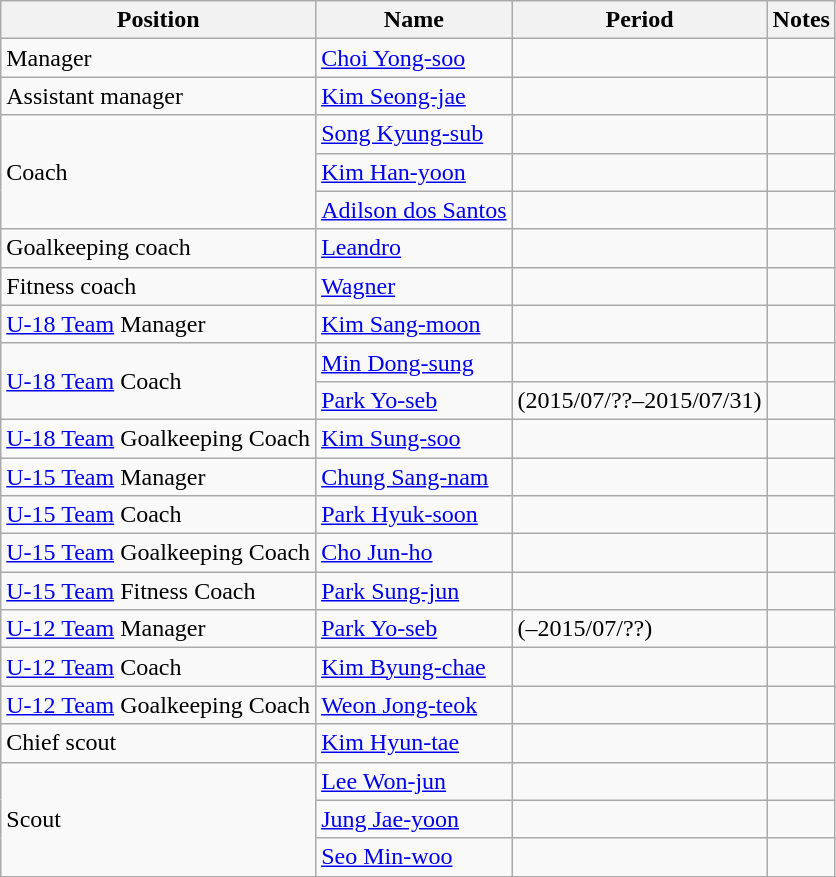<table class="wikitable">
<tr>
<th>Position</th>
<th>Name</th>
<th>Period</th>
<th>Notes</th>
</tr>
<tr>
<td>Manager</td>
<td> <a href='#'>Choi Yong-soo</a></td>
<td></td>
<td></td>
</tr>
<tr>
<td>Assistant manager</td>
<td> <a href='#'>Kim Seong-jae</a></td>
<td></td>
<td></td>
</tr>
<tr>
<td rowspan="3">Coach</td>
<td> <a href='#'>Song Kyung-sub</a></td>
<td></td>
<td></td>
</tr>
<tr>
<td> <a href='#'>Kim Han-yoon</a></td>
<td></td>
<td></td>
</tr>
<tr>
<td> <a href='#'>Adilson dos Santos</a></td>
<td></td>
<td></td>
</tr>
<tr>
<td>Goalkeeping coach</td>
<td> <a href='#'>Leandro</a></td>
<td></td>
<td></td>
</tr>
<tr>
<td>Fitness coach</td>
<td> <a href='#'>Wagner</a></td>
<td></td>
<td></td>
</tr>
<tr>
<td><a href='#'>U-18 Team</a> Manager</td>
<td> <a href='#'>Kim Sang-moon</a></td>
<td></td>
<td></td>
</tr>
<tr>
<td rowspan="2"><a href='#'>U-18 Team</a> Coach</td>
<td> <a href='#'>Min Dong-sung</a></td>
<td></td>
<td></td>
</tr>
<tr>
<td> <a href='#'>Park Yo-seb</a></td>
<td>(2015/07/??–2015/07/31)</td>
<td></td>
</tr>
<tr>
<td><a href='#'>U-18 Team</a> Goalkeeping Coach</td>
<td> <a href='#'>Kim Sung-soo</a></td>
<td></td>
<td></td>
</tr>
<tr>
<td><a href='#'>U-15 Team</a> Manager</td>
<td> <a href='#'>Chung Sang-nam</a></td>
<td></td>
<td></td>
</tr>
<tr>
<td><a href='#'>U-15 Team</a> Coach</td>
<td> <a href='#'>Park Hyuk-soon</a></td>
<td></td>
<td></td>
</tr>
<tr>
<td><a href='#'>U-15 Team</a> Goalkeeping Coach</td>
<td> <a href='#'>Cho Jun-ho</a></td>
<td></td>
<td></td>
</tr>
<tr>
<td><a href='#'>U-15 Team</a> Fitness Coach</td>
<td> <a href='#'>Park Sung-jun</a></td>
<td></td>
<td></td>
</tr>
<tr>
<td><a href='#'>U-12 Team</a> Manager</td>
<td> <a href='#'>Park Yo-seb</a></td>
<td>(–2015/07/??)</td>
<td></td>
</tr>
<tr>
<td><a href='#'>U-12 Team</a> Coach</td>
<td> <a href='#'>Kim Byung-chae</a></td>
<td></td>
<td></td>
</tr>
<tr>
<td><a href='#'>U-12 Team</a> Goalkeeping Coach</td>
<td> <a href='#'>Weon Jong-teok</a></td>
<td></td>
<td></td>
</tr>
<tr>
<td>Chief scout</td>
<td> <a href='#'>Kim Hyun-tae</a></td>
<td></td>
<td></td>
</tr>
<tr>
<td rowspan="3">Scout</td>
<td> <a href='#'>Lee Won-jun</a></td>
<td></td>
<td></td>
</tr>
<tr>
<td> <a href='#'>Jung Jae-yoon</a></td>
<td></td>
<td></td>
</tr>
<tr>
<td> <a href='#'>Seo Min-woo</a></td>
<td></td>
<td></td>
</tr>
<tr>
</tr>
</table>
